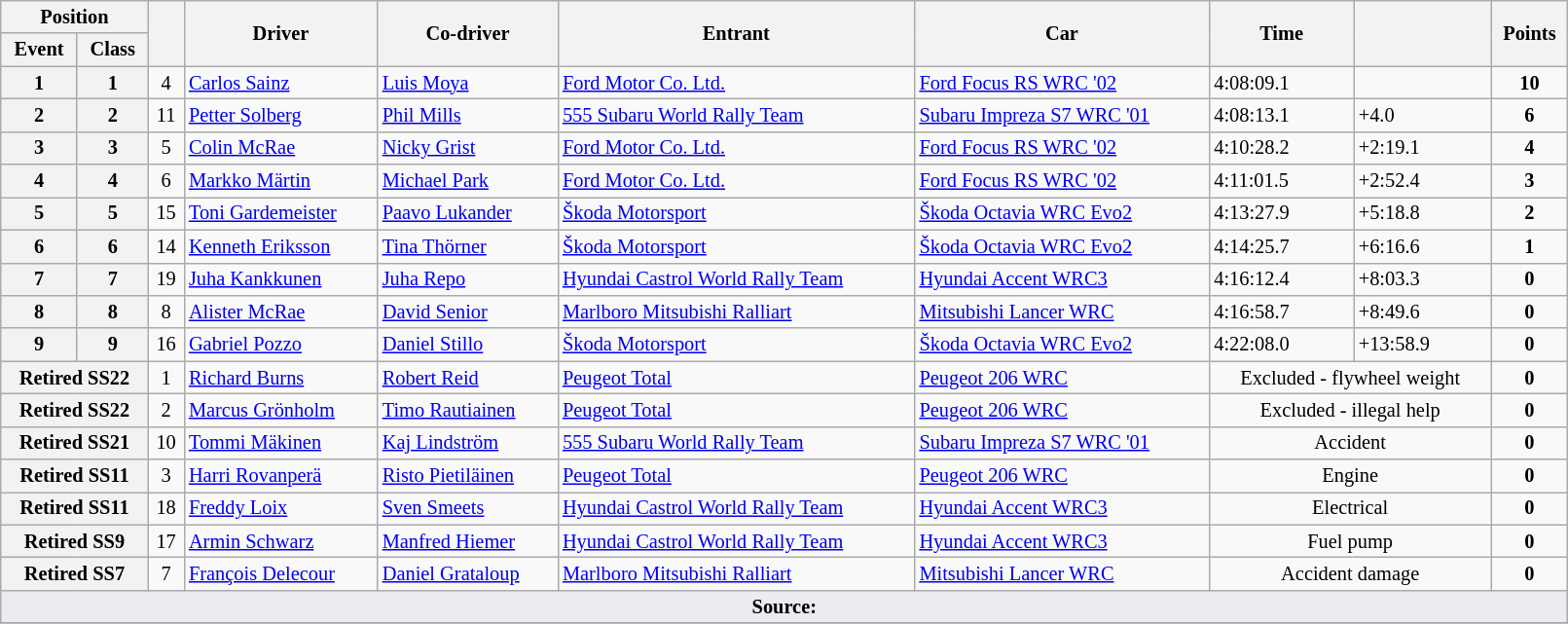<table class="wikitable" width=85% style="font-size: 85%;">
<tr>
<th colspan="2">Position</th>
<th rowspan="2"></th>
<th rowspan="2">Driver</th>
<th rowspan="2">Co-driver</th>
<th rowspan="2">Entrant</th>
<th rowspan="2">Car</th>
<th rowspan="2">Time</th>
<th rowspan="2"></th>
<th rowspan="2">Points</th>
</tr>
<tr>
<th>Event</th>
<th>Class</th>
</tr>
<tr>
<th>1</th>
<th>1</th>
<td align="center">4</td>
<td> <a href='#'>Carlos Sainz</a></td>
<td> <a href='#'>Luis Moya</a></td>
<td> <a href='#'>Ford Motor Co. Ltd.</a></td>
<td><a href='#'>Ford Focus RS WRC '02</a></td>
<td>4:08:09.1</td>
<td></td>
<td align="center"><strong>10</strong></td>
</tr>
<tr>
<th>2</th>
<th>2</th>
<td align="center">11</td>
<td> <a href='#'>Petter Solberg</a></td>
<td> <a href='#'>Phil Mills</a></td>
<td> <a href='#'>555 Subaru World Rally Team</a></td>
<td><a href='#'>Subaru Impreza S7 WRC '01</a></td>
<td>4:08:13.1</td>
<td>+4.0</td>
<td align="center"><strong>6</strong></td>
</tr>
<tr>
<th>3</th>
<th>3</th>
<td align="center">5</td>
<td> <a href='#'>Colin McRae</a></td>
<td> <a href='#'>Nicky Grist</a></td>
<td> <a href='#'>Ford Motor Co. Ltd.</a></td>
<td><a href='#'>Ford Focus RS WRC '02</a></td>
<td>4:10:28.2</td>
<td>+2:19.1</td>
<td align="center"><strong>4</strong></td>
</tr>
<tr>
<th>4</th>
<th>4</th>
<td align="center">6</td>
<td> <a href='#'>Markko Märtin</a></td>
<td> <a href='#'>Michael Park</a></td>
<td> <a href='#'>Ford Motor Co. Ltd.</a></td>
<td><a href='#'>Ford Focus RS WRC '02</a></td>
<td>4:11:01.5</td>
<td>+2:52.4</td>
<td align="center"><strong>3</strong></td>
</tr>
<tr>
<th>5</th>
<th>5</th>
<td align="center">15</td>
<td> <a href='#'>Toni Gardemeister</a></td>
<td> <a href='#'>Paavo Lukander</a></td>
<td> <a href='#'>Škoda Motorsport</a></td>
<td><a href='#'>Škoda Octavia WRC Evo2</a></td>
<td>4:13:27.9</td>
<td>+5:18.8</td>
<td align="center"><strong>2</strong></td>
</tr>
<tr>
<th>6</th>
<th>6</th>
<td align="center">14</td>
<td> <a href='#'>Kenneth Eriksson</a></td>
<td> <a href='#'>Tina Thörner</a></td>
<td> <a href='#'>Škoda Motorsport</a></td>
<td><a href='#'>Škoda Octavia WRC Evo2</a></td>
<td>4:14:25.7</td>
<td>+6:16.6</td>
<td align="center"><strong>1</strong></td>
</tr>
<tr>
<th>7</th>
<th>7</th>
<td align="center">19</td>
<td> <a href='#'>Juha Kankkunen</a></td>
<td> <a href='#'>Juha Repo</a></td>
<td> <a href='#'>Hyundai Castrol World Rally Team</a></td>
<td><a href='#'>Hyundai Accent WRC3</a></td>
<td>4:16:12.4</td>
<td>+8:03.3</td>
<td align="center"><strong>0</strong></td>
</tr>
<tr>
<th>8</th>
<th>8</th>
<td align="center">8</td>
<td> <a href='#'>Alister McRae</a></td>
<td> <a href='#'>David Senior</a></td>
<td> <a href='#'>Marlboro Mitsubishi Ralliart</a></td>
<td><a href='#'>Mitsubishi Lancer WRC</a></td>
<td>4:16:58.7</td>
<td>+8:49.6</td>
<td align="center"><strong>0</strong></td>
</tr>
<tr>
<th>9</th>
<th>9</th>
<td align="center">16</td>
<td> <a href='#'>Gabriel Pozzo</a></td>
<td> <a href='#'>Daniel Stillo</a></td>
<td> <a href='#'>Škoda Motorsport</a></td>
<td><a href='#'>Škoda Octavia WRC Evo2</a></td>
<td>4:22:08.0</td>
<td>+13:58.9</td>
<td align="center"><strong>0</strong></td>
</tr>
<tr>
<th colspan="2">Retired SS22</th>
<td align="center">1</td>
<td> <a href='#'>Richard Burns</a></td>
<td> <a href='#'>Robert Reid</a></td>
<td> <a href='#'>Peugeot Total</a></td>
<td><a href='#'>Peugeot 206 WRC</a></td>
<td align="center" colspan="2">Excluded - flywheel weight</td>
<td align="center"><strong>0</strong></td>
</tr>
<tr>
<th colspan="2">Retired SS22</th>
<td align="center">2</td>
<td> <a href='#'>Marcus Grönholm</a></td>
<td> <a href='#'>Timo Rautiainen</a></td>
<td> <a href='#'>Peugeot Total</a></td>
<td><a href='#'>Peugeot 206 WRC</a></td>
<td align="center" colspan="2">Excluded - illegal help</td>
<td align="center"><strong>0</strong></td>
</tr>
<tr>
<th colspan="2">Retired SS21</th>
<td align="center">10</td>
<td> <a href='#'>Tommi Mäkinen</a></td>
<td> <a href='#'>Kaj Lindström</a></td>
<td> <a href='#'>555 Subaru World Rally Team</a></td>
<td><a href='#'>Subaru Impreza S7 WRC '01</a></td>
<td align="center" colspan="2">Accident</td>
<td align="center"><strong>0</strong></td>
</tr>
<tr>
<th colspan="2">Retired SS11</th>
<td align="center">3</td>
<td> <a href='#'>Harri Rovanperä</a></td>
<td> <a href='#'>Risto Pietiläinen</a></td>
<td> <a href='#'>Peugeot Total</a></td>
<td><a href='#'>Peugeot 206 WRC</a></td>
<td align="center" colspan="2">Engine</td>
<td align="center"><strong>0</strong></td>
</tr>
<tr>
<th colspan="2">Retired SS11</th>
<td align="center">18</td>
<td> <a href='#'>Freddy Loix</a></td>
<td> <a href='#'>Sven Smeets</a></td>
<td> <a href='#'>Hyundai Castrol World Rally Team</a></td>
<td><a href='#'>Hyundai Accent WRC3</a></td>
<td align="center" colspan="2">Electrical</td>
<td align="center"><strong>0</strong></td>
</tr>
<tr>
<th colspan="2">Retired SS9</th>
<td align="center">17</td>
<td> <a href='#'>Armin Schwarz</a></td>
<td> <a href='#'>Manfred Hiemer</a></td>
<td> <a href='#'>Hyundai Castrol World Rally Team</a></td>
<td><a href='#'>Hyundai Accent WRC3</a></td>
<td align="center" colspan="2">Fuel pump</td>
<td align="center"><strong>0</strong></td>
</tr>
<tr>
<th colspan="2">Retired SS7</th>
<td align="center">7</td>
<td> <a href='#'>François Delecour</a></td>
<td> <a href='#'>Daniel Grataloup</a></td>
<td> <a href='#'>Marlboro Mitsubishi Ralliart</a></td>
<td><a href='#'>Mitsubishi Lancer WRC</a></td>
<td align="center" colspan="2">Accident damage</td>
<td align="center"><strong>0</strong></td>
</tr>
<tr>
<td style="background-color:#EAECF0; text-align:center" colspan="10"><strong>Source:</strong></td>
</tr>
<tr>
</tr>
</table>
